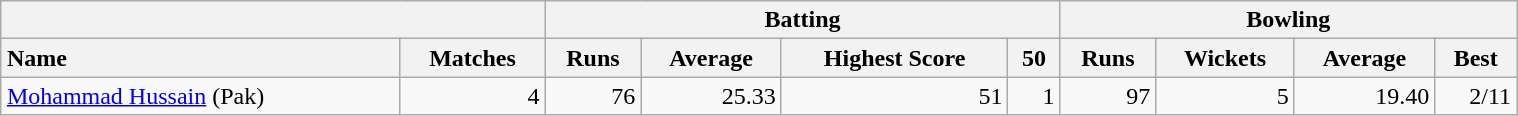<table class="wikitable"  style="margin:1em auto 1em auto; width:80%;">
<tr>
<th colspan=2> </th>
<th colspan=4>Batting</th>
<th colspan=4>Bowling</th>
</tr>
<tr>
<th style="text-align:left;">Name</th>
<th>Matches</th>
<th>Runs</th>
<th>Average</th>
<th>Highest Score</th>
<th>50</th>
<th>Runs</th>
<th>Wickets</th>
<th>Average</th>
<th>Best</th>
</tr>
<tr style="text-align:right;">
<td style="text-align:left;"><a href='#'>Mohammad Hussain</a> (Pak)</td>
<td>4</td>
<td>76</td>
<td>25.33</td>
<td>51</td>
<td>1</td>
<td>97</td>
<td>5</td>
<td>19.40</td>
<td>2/11</td>
</tr>
</table>
